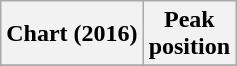<table class="wikitable sortable plainrowheaders" style="text-align:center">
<tr>
<th scope="col">Chart (2016)</th>
<th scope="col">Peak<br>position</th>
</tr>
<tr>
</tr>
</table>
